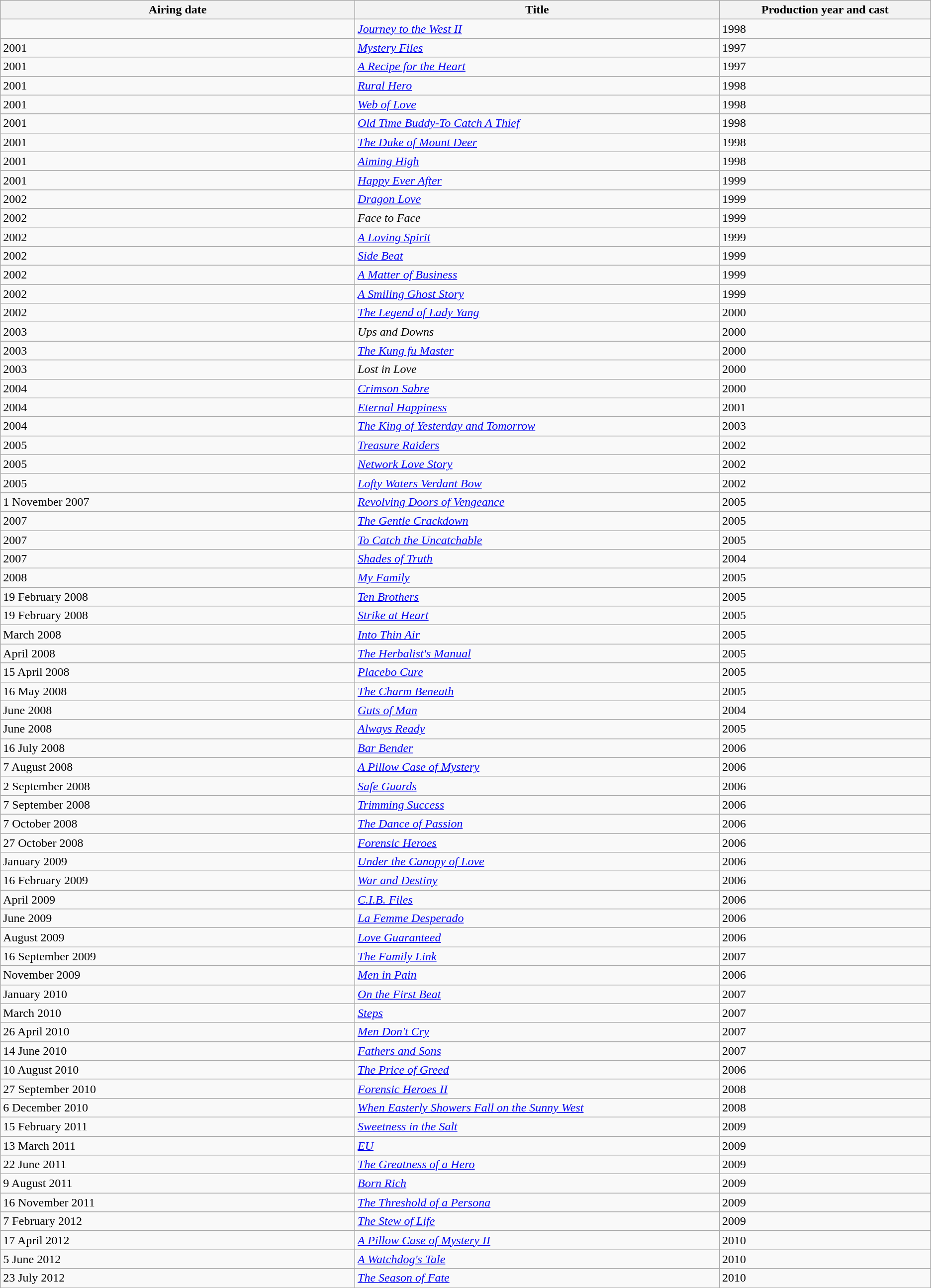<table class="wikitable">
<tr>
<th style="width:4%;">Airing date</th>
<th style="width:4%;">Title</th>
<th style="width:2%;">Production year and cast</th>
</tr>
<tr>
<td></td>
<td><em><a href='#'>Journey to the West II</a></em></td>
<td>1998</td>
</tr>
<tr>
<td>2001</td>
<td><em><a href='#'>Mystery Files</a></em></td>
<td>1997</td>
</tr>
<tr>
<td>2001</td>
<td><em><a href='#'>A Recipe for the Heart</a></em></td>
<td>1997</td>
</tr>
<tr>
<td>2001</td>
<td><em><a href='#'>Rural Hero</a></em></td>
<td>1998</td>
</tr>
<tr>
<td>2001</td>
<td><em><a href='#'>Web of Love</a></em></td>
<td>1998</td>
</tr>
<tr>
<td>2001</td>
<td><em><a href='#'>Old Time Buddy-To Catch A Thief</a></em></td>
<td>1998</td>
</tr>
<tr>
<td>2001</td>
<td><em><a href='#'>The Duke of Mount Deer</a></em></td>
<td>1998</td>
</tr>
<tr>
<td>2001</td>
<td><em><a href='#'>Aiming High</a></em></td>
<td>1998</td>
</tr>
<tr>
<td>2001</td>
<td><em><a href='#'>Happy Ever After</a></em></td>
<td>1999</td>
</tr>
<tr>
<td>2002</td>
<td><em><a href='#'>Dragon Love</a></em></td>
<td>1999</td>
</tr>
<tr>
<td>2002</td>
<td><em>Face to Face</em></td>
<td>1999</td>
</tr>
<tr>
<td>2002</td>
<td><em><a href='#'>A Loving Spirit</a></em></td>
<td>1999</td>
</tr>
<tr>
<td>2002</td>
<td><em><a href='#'>Side Beat</a></em></td>
<td>1999</td>
</tr>
<tr>
<td>2002</td>
<td><em><a href='#'>A Matter of Business</a></em></td>
<td>1999</td>
</tr>
<tr>
<td>2002</td>
<td><em><a href='#'>A Smiling Ghost Story</a></em></td>
<td>1999</td>
</tr>
<tr>
<td>2002</td>
<td><em><a href='#'>The Legend of Lady Yang</a></em></td>
<td>2000</td>
</tr>
<tr>
<td>2003</td>
<td><em>Ups and Downs</em></td>
<td>2000</td>
</tr>
<tr>
<td>2003</td>
<td><em><a href='#'>The Kung fu Master</a></em></td>
<td>2000</td>
</tr>
<tr>
<td>2003</td>
<td><em>Lost in Love</em></td>
<td>2000</td>
</tr>
<tr>
<td>2004</td>
<td><em><a href='#'>Crimson Sabre</a></em></td>
<td>2000</td>
</tr>
<tr>
<td>2004</td>
<td><em><a href='#'>Eternal Happiness</a></em></td>
<td>2001</td>
</tr>
<tr>
<td>2004</td>
<td><em><a href='#'>The King of Yesterday and Tomorrow</a></em></td>
<td>2003</td>
</tr>
<tr>
<td>2005</td>
<td><em><a href='#'>Treasure Raiders</a></em></td>
<td>2002</td>
</tr>
<tr>
<td>2005</td>
<td><em><a href='#'>Network Love Story</a></em></td>
<td>2002</td>
</tr>
<tr>
<td>2005</td>
<td><em><a href='#'>Lofty Waters Verdant Bow</a></em></td>
<td>2002</td>
</tr>
<tr>
<td>1 November 2007</td>
<td><em><a href='#'>Revolving Doors of Vengeance</a></em></td>
<td>2005</td>
</tr>
<tr>
<td>2007</td>
<td><em><a href='#'>The Gentle Crackdown</a></em></td>
<td>2005</td>
</tr>
<tr>
<td>2007</td>
<td><em><a href='#'>To Catch the Uncatchable</a></em></td>
<td>2005</td>
</tr>
<tr>
<td>2007</td>
<td><em><a href='#'>Shades of Truth</a></em></td>
<td>2004</td>
</tr>
<tr>
<td>2008</td>
<td><em><a href='#'>My Family</a></em></td>
<td>2005</td>
</tr>
<tr>
<td>19 February 2008</td>
<td><em><a href='#'>Ten Brothers</a></em></td>
<td>2005</td>
</tr>
<tr>
<td>19 February 2008</td>
<td><em><a href='#'>Strike at Heart</a></em></td>
<td>2005</td>
</tr>
<tr>
<td>March 2008</td>
<td><em><a href='#'>Into Thin Air</a></em></td>
<td>2005</td>
</tr>
<tr>
<td>April 2008</td>
<td><em><a href='#'>The Herbalist's Manual</a></em></td>
<td>2005</td>
</tr>
<tr>
<td>15 April 2008</td>
<td><em><a href='#'>Placebo Cure</a></em></td>
<td>2005</td>
</tr>
<tr>
<td>16 May 2008</td>
<td><em><a href='#'>The Charm Beneath</a></em></td>
<td>2005</td>
</tr>
<tr>
<td>June 2008</td>
<td><em><a href='#'>Guts of Man</a></em></td>
<td>2004</td>
</tr>
<tr>
<td>June 2008</td>
<td><em><a href='#'>Always Ready</a></em></td>
<td>2005</td>
</tr>
<tr>
<td>16 July 2008</td>
<td><em><a href='#'>Bar Bender</a></em></td>
<td>2006</td>
</tr>
<tr>
<td>7 August 2008</td>
<td><em><a href='#'>A Pillow Case of Mystery</a></em></td>
<td>2006</td>
</tr>
<tr>
<td>2 September 2008</td>
<td><em><a href='#'>Safe Guards</a></em></td>
<td>2006</td>
</tr>
<tr>
<td>7 September 2008</td>
<td><em><a href='#'>Trimming Success</a></em></td>
<td>2006</td>
</tr>
<tr>
<td>7 October 2008</td>
<td><em><a href='#'>The Dance of Passion</a></em></td>
<td>2006</td>
</tr>
<tr>
<td>27 October 2008</td>
<td><em><a href='#'>Forensic Heroes</a></em></td>
<td>2006</td>
</tr>
<tr>
<td>January 2009</td>
<td><em><a href='#'>Under the Canopy of Love</a></em></td>
<td>2006</td>
</tr>
<tr>
<td>16 February 2009</td>
<td><em><a href='#'>War and Destiny</a></em></td>
<td>2006</td>
</tr>
<tr>
<td>April 2009</td>
<td><em><a href='#'>C.I.B. Files</a></em></td>
<td>2006</td>
</tr>
<tr>
<td>June 2009</td>
<td><em><a href='#'>La Femme Desperado</a></em></td>
<td>2006</td>
</tr>
<tr>
<td>August 2009</td>
<td><em><a href='#'>Love Guaranteed</a></em></td>
<td>2006</td>
</tr>
<tr>
<td>16 September 2009</td>
<td><em><a href='#'>The Family Link</a></em></td>
<td>2007</td>
</tr>
<tr>
<td>November 2009</td>
<td><em><a href='#'>Men in Pain</a></em></td>
<td>2006</td>
</tr>
<tr>
<td>January 2010</td>
<td><em><a href='#'>On the First Beat</a></em></td>
<td>2007</td>
</tr>
<tr>
<td>March 2010</td>
<td><em><a href='#'>Steps</a></em></td>
<td>2007</td>
</tr>
<tr>
<td>26 April 2010</td>
<td><em><a href='#'>Men Don't Cry</a></em></td>
<td>2007</td>
</tr>
<tr>
<td>14 June 2010</td>
<td><em><a href='#'>Fathers and Sons</a></em></td>
<td>2007</td>
</tr>
<tr>
<td>10 August 2010</td>
<td><em><a href='#'>The Price of Greed</a></em></td>
<td>2006</td>
</tr>
<tr>
<td>27 September 2010</td>
<td><em><a href='#'>Forensic Heroes II</a></em></td>
<td>2008</td>
</tr>
<tr>
<td>6 December 2010</td>
<td><em><a href='#'>When Easterly Showers Fall on the Sunny West</a></em></td>
<td>2008</td>
</tr>
<tr>
<td>15 February 2011</td>
<td><em><a href='#'>Sweetness in the Salt</a></em></td>
<td>2009</td>
</tr>
<tr>
<td>13 March 2011</td>
<td><em><a href='#'>EU</a></em></td>
<td>2009</td>
</tr>
<tr>
<td>22 June 2011</td>
<td><em><a href='#'>The Greatness of a Hero</a></em></td>
<td>2009</td>
</tr>
<tr>
<td>9 August 2011</td>
<td><em><a href='#'>Born Rich</a></em></td>
<td>2009</td>
</tr>
<tr>
<td>16 November 2011</td>
<td><em><a href='#'>The Threshold of a Persona</a></em></td>
<td>2009</td>
</tr>
<tr>
<td>7 February 2012</td>
<td><em><a href='#'>The Stew of Life</a></em></td>
<td>2009</td>
</tr>
<tr>
<td>17 April 2012</td>
<td><em><a href='#'>A Pillow Case of Mystery II</a></em></td>
<td>2010</td>
</tr>
<tr>
<td>5 June 2012</td>
<td><em><a href='#'>A Watchdog's Tale</a></em></td>
<td>2010</td>
</tr>
<tr>
<td>23 July 2012</td>
<td><em><a href='#'>The Season of Fate</a></em></td>
<td>2010</td>
</tr>
</table>
